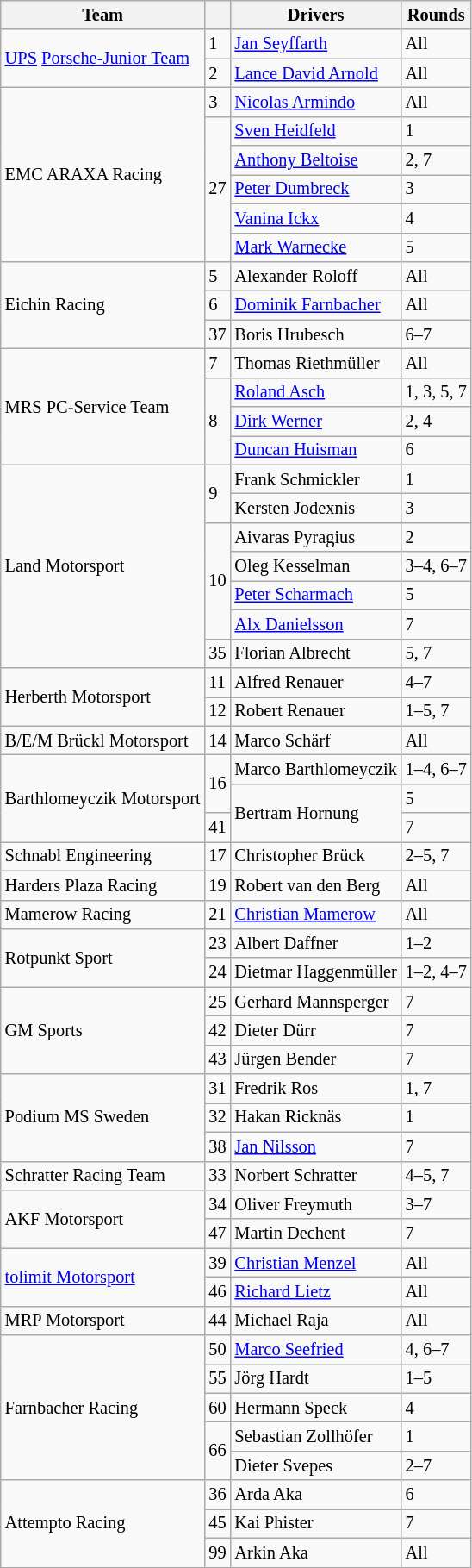<table class="wikitable" style="font-size: 85%;">
<tr>
<th>Team</th>
<th></th>
<th>Drivers</th>
<th>Rounds</th>
</tr>
<tr>
<td rowspan=2> <a href='#'>UPS</a> <a href='#'>Porsche-Junior Team</a></td>
<td>1</td>
<td> <a href='#'>Jan Seyffarth</a></td>
<td>All</td>
</tr>
<tr>
<td>2</td>
<td> <a href='#'>Lance David Arnold</a></td>
<td>All</td>
</tr>
<tr>
<td rowspan=6> EMC ARAXA Racing</td>
<td>3</td>
<td> <a href='#'>Nicolas Armindo</a></td>
<td>All</td>
</tr>
<tr>
<td rowspan=5>27</td>
<td> <a href='#'>Sven Heidfeld</a></td>
<td>1</td>
</tr>
<tr>
<td> <a href='#'>Anthony Beltoise</a></td>
<td>2, 7</td>
</tr>
<tr>
<td> <a href='#'>Peter Dumbreck</a></td>
<td>3</td>
</tr>
<tr>
<td> <a href='#'>Vanina Ickx</a></td>
<td>4</td>
</tr>
<tr>
<td> <a href='#'>Mark Warnecke</a></td>
<td>5</td>
</tr>
<tr>
<td rowspan=3> Eichin Racing</td>
<td>5</td>
<td> Alexander Roloff</td>
<td>All</td>
</tr>
<tr>
<td>6</td>
<td> <a href='#'>Dominik Farnbacher</a></td>
<td>All</td>
</tr>
<tr>
<td>37</td>
<td> Boris Hrubesch</td>
<td>6–7</td>
</tr>
<tr>
<td rowspan=4> MRS PC-Service Team</td>
<td>7</td>
<td> Thomas Riethmüller</td>
<td>All</td>
</tr>
<tr>
<td rowspan=3>8</td>
<td> <a href='#'>Roland Asch</a></td>
<td>1, 3, 5, 7</td>
</tr>
<tr>
<td> <a href='#'>Dirk Werner</a></td>
<td>2, 4</td>
</tr>
<tr>
<td> <a href='#'>Duncan Huisman</a></td>
<td>6</td>
</tr>
<tr>
<td rowspan=7> Land Motorsport</td>
<td rowspan=2>9</td>
<td> Frank Schmickler</td>
<td>1</td>
</tr>
<tr>
<td> Kersten Jodexnis</td>
<td>3</td>
</tr>
<tr>
<td rowspan=4>10</td>
<td> Aivaras Pyragius</td>
<td>2</td>
</tr>
<tr>
<td> Oleg Kesselman</td>
<td>3–4, 6–7</td>
</tr>
<tr>
<td> <a href='#'>Peter Scharmach</a></td>
<td>5</td>
</tr>
<tr>
<td> <a href='#'>Alx Danielsson</a></td>
<td>7</td>
</tr>
<tr>
<td>35</td>
<td> Florian Albrecht</td>
<td>5, 7</td>
</tr>
<tr>
<td rowspan=2> Herberth Motorsport</td>
<td>11</td>
<td> Alfred Renauer</td>
<td>4–7</td>
</tr>
<tr>
<td>12</td>
<td> Robert Renauer</td>
<td>1–5, 7</td>
</tr>
<tr>
<td> B/E/M Brückl Motorsport</td>
<td>14</td>
<td> Marco Schärf</td>
<td>All</td>
</tr>
<tr>
<td rowspan=3> Barthlomeyczik Motorsport</td>
<td rowspan=2>16</td>
<td> Marco Barthlomeyczik</td>
<td>1–4, 6–7</td>
</tr>
<tr>
<td rowspan=2> Bertram Hornung</td>
<td>5</td>
</tr>
<tr>
<td>41</td>
<td>7</td>
</tr>
<tr>
<td> Schnabl Engineering</td>
<td>17</td>
<td> Christopher Brück</td>
<td>2–5, 7</td>
</tr>
<tr>
<td> Harders Plaza Racing</td>
<td>19</td>
<td> Robert van den Berg</td>
<td>All</td>
</tr>
<tr>
<td> Mamerow Racing</td>
<td>21</td>
<td> <a href='#'>Christian Mamerow</a></td>
<td>All</td>
</tr>
<tr>
<td rowspan=2> Rotpunkt Sport</td>
<td>23</td>
<td> Albert Daffner</td>
<td>1–2</td>
</tr>
<tr>
<td>24</td>
<td> Dietmar Haggenmüller</td>
<td>1–2, 4–7</td>
</tr>
<tr>
<td rowspan=3> GM Sports</td>
<td>25</td>
<td> Gerhard Mannsperger</td>
<td>7</td>
</tr>
<tr>
<td>42</td>
<td> Dieter Dürr</td>
<td>7</td>
</tr>
<tr>
<td>43</td>
<td> Jürgen Bender</td>
<td>7</td>
</tr>
<tr>
<td rowspan=3> Podium MS Sweden</td>
<td>31</td>
<td> Fredrik Ros</td>
<td>1, 7</td>
</tr>
<tr>
<td>32</td>
<td> Hakan Ricknäs</td>
<td>1</td>
</tr>
<tr>
<td>38</td>
<td> <a href='#'>Jan Nilsson</a></td>
<td>7</td>
</tr>
<tr>
<td> Schratter Racing Team</td>
<td>33</td>
<td> Norbert Schratter</td>
<td>4–5, 7</td>
</tr>
<tr>
<td rowspan=2> AKF Motorsport</td>
<td>34</td>
<td> Oliver Freymuth</td>
<td>3–7</td>
</tr>
<tr>
<td>47</td>
<td> Martin Dechent</td>
<td>7</td>
</tr>
<tr>
<td rowspan=2> <a href='#'>tolimit Motorsport</a></td>
<td>39</td>
<td> <a href='#'>Christian Menzel</a></td>
<td>All</td>
</tr>
<tr>
<td>46</td>
<td> <a href='#'>Richard Lietz</a></td>
<td>All</td>
</tr>
<tr>
<td> MRP Motorsport</td>
<td>44</td>
<td> Michael Raja</td>
<td>All</td>
</tr>
<tr>
<td rowspan=5> Farnbacher Racing</td>
<td>50</td>
<td> <a href='#'>Marco Seefried</a></td>
<td>4, 6–7</td>
</tr>
<tr>
<td>55</td>
<td> Jörg Hardt</td>
<td>1–5</td>
</tr>
<tr>
<td>60</td>
<td> Hermann Speck</td>
<td>4</td>
</tr>
<tr>
<td rowspan=2>66</td>
<td> Sebastian Zollhöfer</td>
<td>1</td>
</tr>
<tr>
<td> Dieter Svepes</td>
<td>2–7</td>
</tr>
<tr>
<td rowspan=3> Attempto Racing</td>
<td>36</td>
<td> Arda Aka</td>
<td>6</td>
</tr>
<tr>
<td>45</td>
<td> Kai Phister</td>
<td>7</td>
</tr>
<tr>
<td>99</td>
<td> Arkin Aka</td>
<td>All</td>
</tr>
</table>
